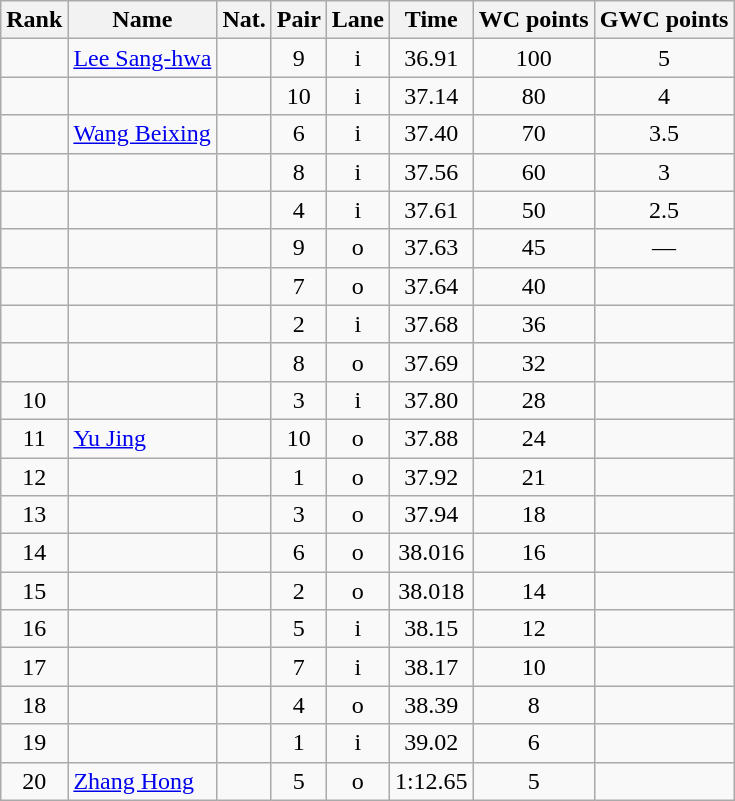<table class="wikitable sortable" style="text-align:center">
<tr>
<th>Rank</th>
<th>Name</th>
<th>Nat.</th>
<th>Pair</th>
<th>Lane</th>
<th>Time</th>
<th>WC points</th>
<th>GWC points</th>
</tr>
<tr>
<td></td>
<td align=left><a href='#'>Lee Sang-hwa</a></td>
<td></td>
<td>9</td>
<td>i</td>
<td>36.91</td>
<td>100</td>
<td>5</td>
</tr>
<tr>
<td></td>
<td align=left></td>
<td></td>
<td>10</td>
<td>i</td>
<td>37.14</td>
<td>80</td>
<td>4</td>
</tr>
<tr>
<td></td>
<td align=left><a href='#'>Wang Beixing</a></td>
<td></td>
<td>6</td>
<td>i</td>
<td>37.40</td>
<td>70</td>
<td>3.5</td>
</tr>
<tr>
<td></td>
<td align=left></td>
<td></td>
<td>8</td>
<td>i</td>
<td>37.56</td>
<td>60</td>
<td>3</td>
</tr>
<tr>
<td></td>
<td align=left></td>
<td></td>
<td>4</td>
<td>i</td>
<td>37.61</td>
<td>50</td>
<td>2.5</td>
</tr>
<tr>
<td></td>
<td align=left></td>
<td></td>
<td>9</td>
<td>o</td>
<td>37.63</td>
<td>45</td>
<td>—</td>
</tr>
<tr>
<td></td>
<td align=left></td>
<td></td>
<td>7</td>
<td>o</td>
<td>37.64</td>
<td>40</td>
<td></td>
</tr>
<tr>
<td></td>
<td align=left></td>
<td></td>
<td>2</td>
<td>i</td>
<td>37.68</td>
<td>36</td>
<td></td>
</tr>
<tr>
<td></td>
<td align=left></td>
<td></td>
<td>8</td>
<td>o</td>
<td>37.69</td>
<td>32</td>
<td></td>
</tr>
<tr>
<td>10</td>
<td align=left></td>
<td></td>
<td>3</td>
<td>i</td>
<td>37.80</td>
<td>28</td>
<td></td>
</tr>
<tr>
<td>11</td>
<td align=left><a href='#'>Yu Jing</a></td>
<td></td>
<td>10</td>
<td>o</td>
<td>37.88</td>
<td>24</td>
<td></td>
</tr>
<tr>
<td>12</td>
<td align=left></td>
<td></td>
<td>1</td>
<td>o</td>
<td>37.92</td>
<td>21</td>
<td></td>
</tr>
<tr>
<td>13</td>
<td align=left></td>
<td></td>
<td>3</td>
<td>o</td>
<td>37.94</td>
<td>18</td>
<td></td>
</tr>
<tr>
<td>14</td>
<td align=left></td>
<td></td>
<td>6</td>
<td>o</td>
<td>38.016</td>
<td>16</td>
<td></td>
</tr>
<tr>
<td>15</td>
<td align=left></td>
<td></td>
<td>2</td>
<td>o</td>
<td>38.018</td>
<td>14</td>
<td></td>
</tr>
<tr>
<td>16</td>
<td align=left></td>
<td></td>
<td>5</td>
<td>i</td>
<td>38.15</td>
<td>12</td>
<td></td>
</tr>
<tr>
<td>17</td>
<td align=left></td>
<td></td>
<td>7</td>
<td>i</td>
<td>38.17</td>
<td>10</td>
<td></td>
</tr>
<tr>
<td>18</td>
<td align=left></td>
<td></td>
<td>4</td>
<td>o</td>
<td>38.39</td>
<td>8</td>
<td></td>
</tr>
<tr>
<td>19</td>
<td align=left></td>
<td></td>
<td>1</td>
<td>i</td>
<td>39.02</td>
<td>6</td>
<td></td>
</tr>
<tr>
<td>20</td>
<td align=left><a href='#'>Zhang Hong</a></td>
<td></td>
<td>5</td>
<td>o</td>
<td>1:12.65</td>
<td>5</td>
<td></td>
</tr>
</table>
